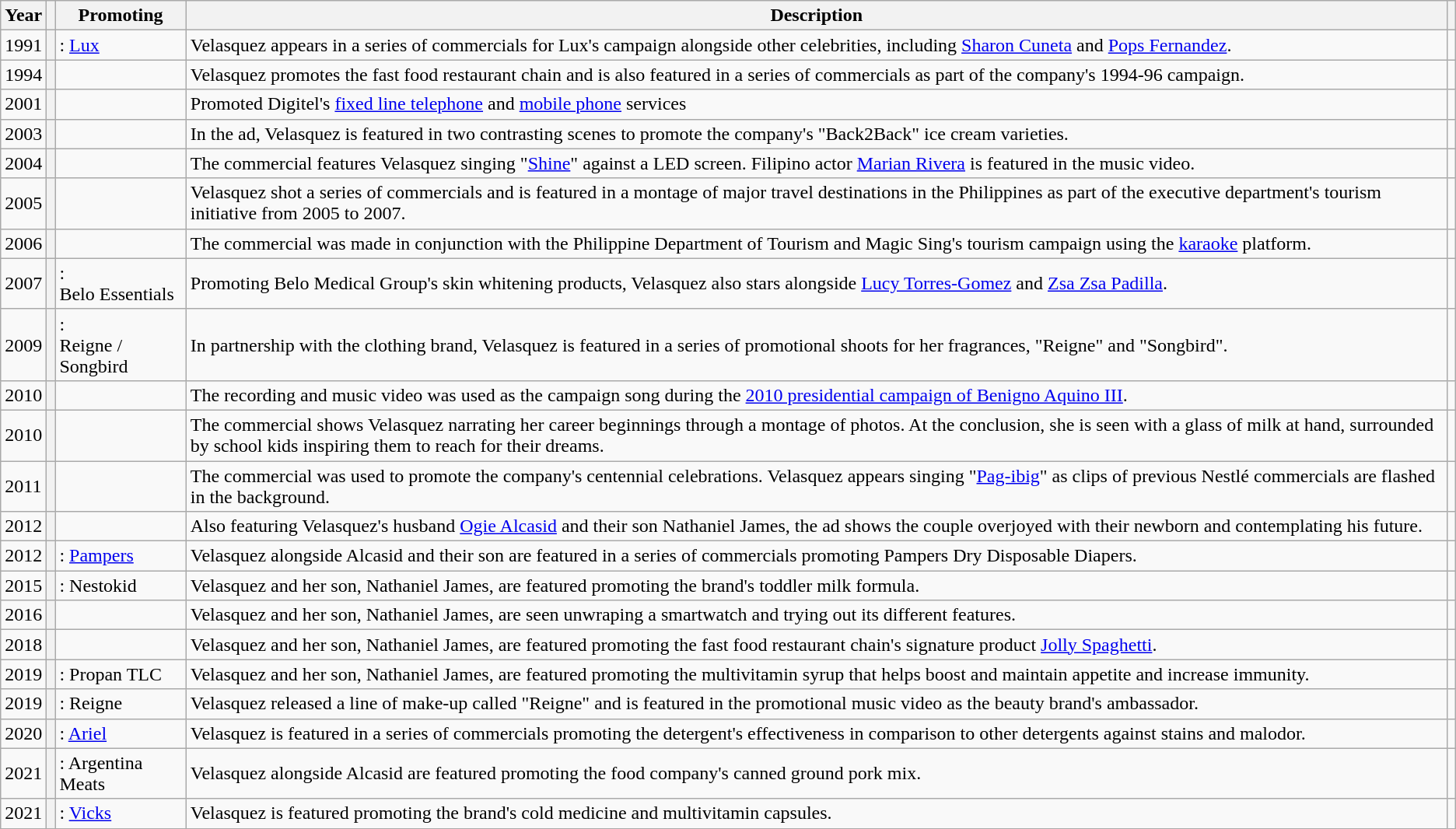<table class="wikitable sortable plainrowheaders">
<tr>
<th scope="col">Year</th>
<th scope="col"></th>
<th scope="col">Promoting</th>
<th scope="col" class="unsortable">Description</th>
<th scope="col" class="unsortable"></th>
</tr>
<tr>
<td>1991</td>
<th scope=row></th>
<td>: <a href='#'>Lux</a></td>
<td style="text-align:left;">Velasquez appears in a series of commercials for Lux's campaign alongside other celebrities, including <a href='#'>Sharon Cuneta</a> and <a href='#'>Pops Fernandez</a>.</td>
<td><br></td>
</tr>
<tr>
<td>1994</td>
<th scope=row></th>
<td></td>
<td style="text-align:left;">Velasquez promotes the fast food restaurant chain and is also featured in a series of commercials as part of the company's 1994-96 campaign.</td>
<td><br></td>
</tr>
<tr>
<td>2001</td>
<th scope=row></th>
<td></td>
<td style="text-align:left;">Promoted Digitel's <a href='#'>fixed line telephone</a> and <a href='#'>mobile phone</a> services</td>
<td><br></td>
</tr>
<tr>
<td>2003</td>
<th scope=row></th>
<td></td>
<td style="text-align:left;">In the ad, Velasquez is featured in two contrasting scenes to promote the company's "Back2Back" ice cream varieties.</td>
<td><br></td>
</tr>
<tr>
<td>2004</td>
<th scope=row></th>
<td></td>
<td style="text-align:left;">The commercial features Velasquez singing "<a href='#'>Shine</a>" against a LED screen. Filipino actor <a href='#'>Marian Rivera</a> is featured in the music video.</td>
<td></td>
</tr>
<tr>
<td>2005</td>
<th scope=row></th>
<td></td>
<td style="text-align:left;">Velasquez shot a series of commercials and is featured in a montage of major travel destinations in the Philippines as part of the executive department's tourism initiative from 2005 to 2007.</td>
<td><br></td>
</tr>
<tr>
<td>2006</td>
<th scope=row></th>
<td></td>
<td style="text-align:left;">The commercial was made in conjunction with the Philippine Department of Tourism and Magic Sing's tourism campaign using the <a href='#'>karaoke</a> platform.</td>
<td><br></td>
</tr>
<tr>
<td>2007</td>
<th scope=row></th>
<td>:<br>Belo Essentials</td>
<td style="text-align:left;">Promoting Belo Medical Group's skin whitening products, Velasquez also stars alongside <a href='#'>Lucy Torres-Gomez</a> and <a href='#'>Zsa Zsa Padilla</a>.</td>
<td><br></td>
</tr>
<tr>
<td>2009</td>
<th scope=row></th>
<td>:<br>Reigne / Songbird</td>
<td style="text-align:left;">In partnership with the clothing brand, Velasquez is featured in a series of promotional shoots for her fragrances, "Reigne" and "Songbird".</td>
<td><br></td>
</tr>
<tr>
<td>2010</td>
<th scope=row></th>
<td></td>
<td style="text-align:left;">The recording and music video was used as the campaign song during the <a href='#'>2010 presidential campaign of Benigno Aquino III</a>.</td>
<td></td>
</tr>
<tr>
<td>2010</td>
<th scope=row></th>
<td></td>
<td style="text-align:left;">The commercial shows Velasquez narrating her career beginnings through a montage of photos. At the conclusion, she is seen with a glass of milk at hand, surrounded by school kids inspiring them to reach for their dreams.</td>
<td></td>
</tr>
<tr>
<td>2011</td>
<th scope=row></th>
<td></td>
<td style="text-align:left;">The commercial was used to promote the company's centennial celebrations. Velasquez appears singing "<a href='#'>Pag-ibig</a>" as clips of previous Nestlé commercials are flashed in the background.</td>
<td></td>
</tr>
<tr>
<td>2012</td>
<th scope=row></th>
<td></td>
<td style="text-align:left;">Also featuring Velasquez's husband <a href='#'>Ogie Alcasid</a> and their son Nathaniel James, the ad shows the couple overjoyed with their newborn and contemplating his future.</td>
<td></td>
</tr>
<tr>
<td>2012</td>
<th scope=row></th>
<td>: <a href='#'>Pampers</a></td>
<td style="text-align:left;">Velasquez alongside Alcasid and their son are featured in a series of commercials promoting Pampers Dry Disposable Diapers.</td>
<td></td>
</tr>
<tr>
<td>2015</td>
<th scope=row></th>
<td>: Nestokid</td>
<td style="text-align:left;">Velasquez and her son, Nathaniel James, are featured promoting the brand's toddler milk formula.</td>
<td></td>
</tr>
<tr>
<td>2016</td>
<th scope=row></th>
<td></td>
<td style="text-align:left;">Velasquez and her son, Nathaniel James, are seen unwraping a smartwatch and trying out its different features.</td>
<td><br></td>
</tr>
<tr>
<td>2018</td>
<th scope=row></th>
<td></td>
<td style="text-align:left;">Velasquez and her son, Nathaniel James, are featured promoting the fast food restaurant chain's signature product <a href='#'>Jolly Spaghetti</a>.</td>
<td></td>
</tr>
<tr>
<td>2019</td>
<th scope=row></th>
<td>: Propan TLC</td>
<td style="text-align:left;">Velasquez and her son, Nathaniel James, are featured promoting the multivitamin syrup that helps boost and maintain appetite and increase immunity.</td>
<td></td>
</tr>
<tr>
<td>2019</td>
<th scope=row></th>
<td>: Reigne</td>
<td style="text-align:left;">Velasquez released a line of make-up called "Reigne" and is featured in the promotional music video as the beauty brand's ambassador.</td>
<td><br></td>
</tr>
<tr>
<td>2020</td>
<th scope=row></th>
<td>: <a href='#'>Ariel</a></td>
<td style="text-align:left;">Velasquez is featured in a series of commercials promoting the detergent's effectiveness in comparison to other detergents against stains and malodor.</td>
<td><br></td>
</tr>
<tr>
<td>2021</td>
<th scope=row></th>
<td>: Argentina Meats</td>
<td style="text-align:left;">Velasquez alongside Alcasid are featured promoting the food company's canned ground pork mix.</td>
<td></td>
</tr>
<tr>
<td>2021</td>
<th scope=row></th>
<td>: <a href='#'>Vicks</a></td>
<td style="text-align:left;">Velasquez is featured promoting the brand's cold medicine and multivitamin capsules.</td>
<td></td>
</tr>
</table>
